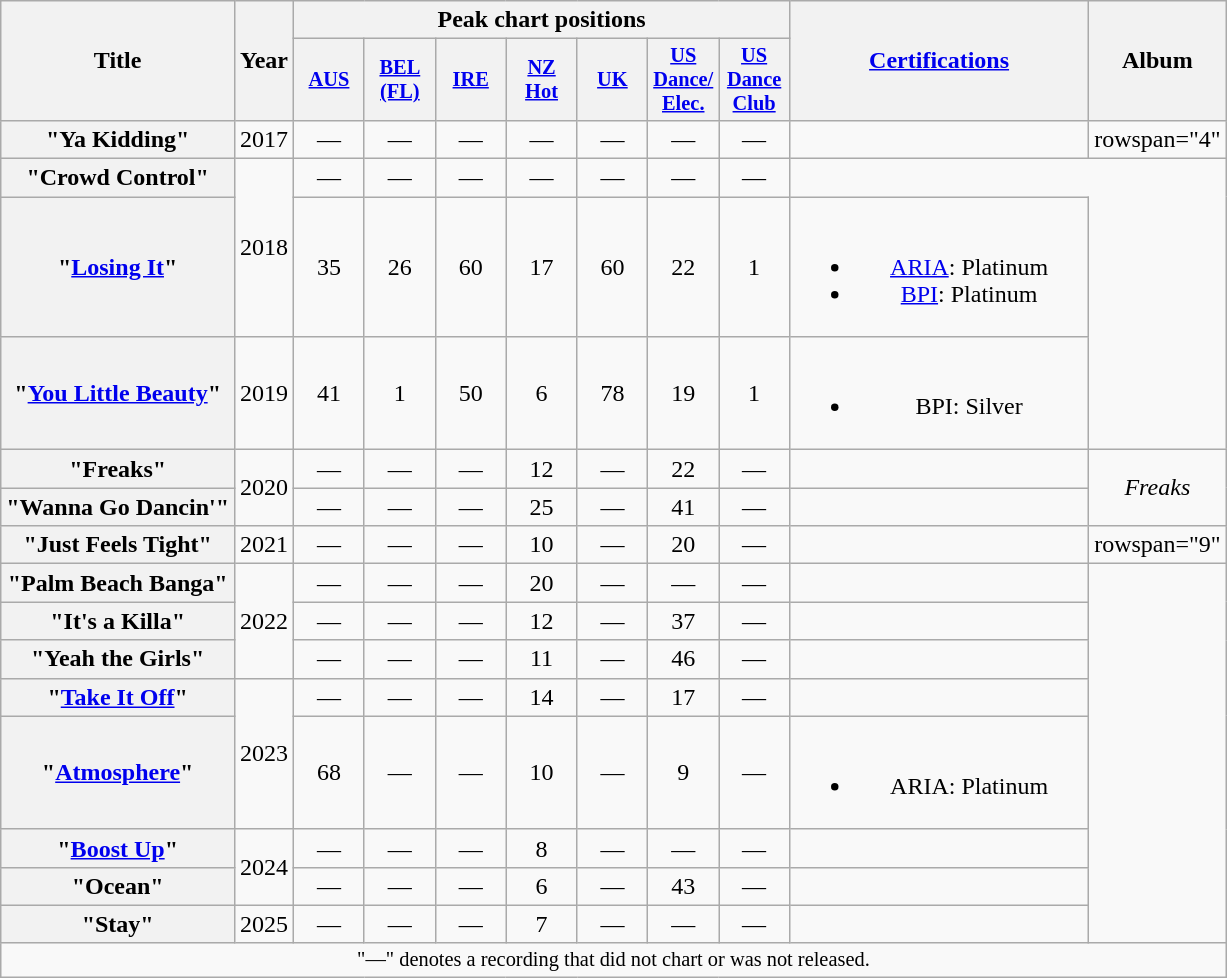<table class="wikitable plainrowheaders" style=text-align:center;>
<tr>
<th scope="col" rowspan="2">Title</th>
<th scope="col" rowspan="2">Year</th>
<th colspan="7" scope="col">Peak chart positions</th>
<th scope="col" rowspan="2" style="width:12em;"><a href='#'>Certifications</a></th>
<th scope="col" rowspan="2">Album</th>
</tr>
<tr>
<th scope="col" style="width:3em;font-size:85%;"><a href='#'>AUS</a><br></th>
<th scope="col" style="width:3em;font-size:85%;"><a href='#'>BEL<br>(FL)</a><br></th>
<th scope="col" style="width:3em;font-size:85%;"><a href='#'>IRE</a><br></th>
<th scope="col" style="width:3em;font-size:85%;"><a href='#'>NZ<br>Hot</a><br></th>
<th scope="col" style="width:3em;font-size:85%;"><a href='#'>UK</a><br></th>
<th scope="col" style="width:3em;font-size:85%;"><a href='#'>US Dance/<br>Elec.</a><br></th>
<th scope="col" style="width:3em;font-size:85%;"><a href='#'>US Dance Club</a><br></th>
</tr>
<tr>
<th scope="row">"Ya Kidding"</th>
<td>2017</td>
<td>—</td>
<td>—</td>
<td>—</td>
<td>—</td>
<td>—</td>
<td>—</td>
<td>—</td>
<td></td>
<td>rowspan="4" </td>
</tr>
<tr>
<th scope="row">"Crowd Control"</th>
<td rowspan="2">2018</td>
<td>—</td>
<td>—</td>
<td>—</td>
<td>—</td>
<td>—</td>
<td>—</td>
<td>—</td>
</tr>
<tr>
<th scope="row">"<a href='#'>Losing It</a>"</th>
<td>35</td>
<td>26</td>
<td>60</td>
<td>17</td>
<td>60</td>
<td>22</td>
<td>1</td>
<td><br><ul><li><a href='#'>ARIA</a>: Platinum</li><li><a href='#'>BPI</a>: Platinum</li></ul></td>
</tr>
<tr>
<th scope="row">"<a href='#'>You Little Beauty</a>"</th>
<td>2019</td>
<td>41</td>
<td>1</td>
<td>50</td>
<td>6</td>
<td>78</td>
<td>19</td>
<td>1</td>
<td><br><ul><li>BPI: Silver</li></ul></td>
</tr>
<tr>
<th scope="row">"Freaks"</th>
<td rowspan="2">2020</td>
<td>—</td>
<td>—</td>
<td>—</td>
<td>12</td>
<td>—</td>
<td>22</td>
<td>—</td>
<td></td>
<td rowspan="2"><em>Freaks</em></td>
</tr>
<tr>
<th scope="row">"Wanna Go Dancin'"</th>
<td>—</td>
<td>—</td>
<td>—</td>
<td>25</td>
<td>—</td>
<td>41</td>
<td>—</td>
<td></td>
</tr>
<tr>
<th scope="row">"Just Feels Tight"</th>
<td>2021</td>
<td>—</td>
<td>—</td>
<td>—</td>
<td>10</td>
<td>—</td>
<td>20</td>
<td>—</td>
<td></td>
<td>rowspan="9" </td>
</tr>
<tr>
<th scope="row">"Palm Beach Banga"</th>
<td rowspan="3">2022</td>
<td>—</td>
<td>—</td>
<td>—</td>
<td>20</td>
<td>—</td>
<td>—</td>
<td>—</td>
<td></td>
</tr>
<tr>
<th scope="row">"It's a Killa" <br></th>
<td>—</td>
<td>—</td>
<td>—</td>
<td>12</td>
<td>—</td>
<td>37</td>
<td>—</td>
<td></td>
</tr>
<tr>
<th scope="row">"Yeah the Girls"<br></th>
<td>—</td>
<td>—</td>
<td>—</td>
<td>11</td>
<td>—</td>
<td>46</td>
<td>—</td>
<td></td>
</tr>
<tr>
<th scope="row">"<a href='#'>Take It Off</a>"<br></th>
<td rowspan="2">2023</td>
<td>—</td>
<td>—</td>
<td>—</td>
<td>14</td>
<td>—</td>
<td>17</td>
<td>—</td>
<td></td>
</tr>
<tr>
<th scope="row">"<a href='#'>Atmosphere</a>"<br></th>
<td>68</td>
<td>—</td>
<td>—</td>
<td>10</td>
<td>—</td>
<td>9</td>
<td>—</td>
<td><br><ul><li>ARIA: Platinum</li></ul></td>
</tr>
<tr>
<th scope="row">"<a href='#'>Boost Up</a>" <br></th>
<td rowspan="2">2024</td>
<td>—</td>
<td>—</td>
<td>—</td>
<td>8</td>
<td>—</td>
<td>—</td>
<td>—</td>
<td></td>
</tr>
<tr>
<th scope="row">"Ocean" <br></th>
<td>—</td>
<td>—</td>
<td>—</td>
<td>6</td>
<td>—</td>
<td>43</td>
<td>—</td>
<td></td>
</tr>
<tr>
<th scope="row">"Stay"</th>
<td>2025</td>
<td>—</td>
<td>—</td>
<td>—</td>
<td>7</td>
<td>—</td>
<td>—</td>
<td>—</td>
<td></td>
</tr>
<tr>
<td colspan="11" style="font-size:85%">"—" denotes a recording that did not chart or was not released.</td>
</tr>
</table>
